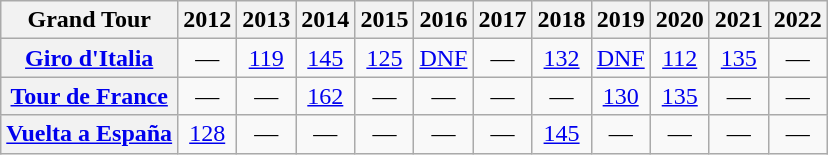<table class="wikitable plainrowheaders">
<tr>
<th>Grand Tour</th>
<th scope="col">2012</th>
<th scope="col">2013</th>
<th scope="col">2014</th>
<th scope="col">2015</th>
<th scope="col">2016</th>
<th scope="col">2017</th>
<th scope="col">2018</th>
<th scope="col">2019</th>
<th scope="col">2020</th>
<th scope="col">2021</th>
<th scope="col">2022</th>
</tr>
<tr style="text-align:center;">
<th scope="row"> <a href='#'>Giro d'Italia</a></th>
<td>—</td>
<td><a href='#'>119</a></td>
<td><a href='#'>145</a></td>
<td><a href='#'>125</a></td>
<td><a href='#'>DNF</a></td>
<td>—</td>
<td><a href='#'>132</a></td>
<td><a href='#'>DNF</a></td>
<td><a href='#'>112</a></td>
<td><a href='#'>135</a></td>
<td>—</td>
</tr>
<tr style="text-align:center;">
<th scope="row"> <a href='#'>Tour de France</a></th>
<td>—</td>
<td>—</td>
<td><a href='#'>162</a></td>
<td>—</td>
<td>—</td>
<td>—</td>
<td>—</td>
<td><a href='#'>130</a></td>
<td><a href='#'>135</a></td>
<td>—</td>
<td>—</td>
</tr>
<tr style="text-align:center;">
<th scope="row"> <a href='#'>Vuelta a España</a></th>
<td><a href='#'>128</a></td>
<td>—</td>
<td>—</td>
<td>—</td>
<td>—</td>
<td>—</td>
<td><a href='#'>145</a></td>
<td>—</td>
<td>—</td>
<td>—</td>
<td>—</td>
</tr>
</table>
